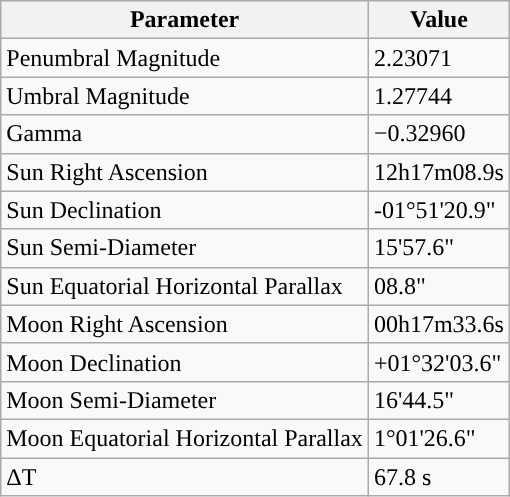<table class="wikitable">
<tr>
<th>Parameter</th>
<th>Value</th>
</tr>
<tr>
<td>Penumbral Magnitude</td>
<td>2.23071</td>
</tr>
<tr>
<td>Umbral Magnitude</td>
<td>1.27744</td>
</tr>
<tr>
<td>Gamma</td>
<td>−0.32960</td>
</tr>
<tr>
<td>Sun Right Ascension</td>
<td>12h17m08.9s</td>
</tr>
<tr>
<td>Sun Declination</td>
<td>-01°51'20.9"</td>
</tr>
<tr>
<td>Sun Semi-Diameter</td>
<td>15'57.6"</td>
</tr>
<tr>
<td>Sun Equatorial Horizontal Parallax</td>
<td>08.8"</td>
</tr>
<tr>
<td>Moon Right Ascension</td>
<td>00h17m33.6s</td>
</tr>
<tr>
<td>Moon Declination</td>
<td>+01°32'03.6"</td>
</tr>
<tr>
<td>Moon Semi-Diameter</td>
<td>16'44.5"</td>
</tr>
<tr>
<td>Moon Equatorial Horizontal Parallax</td>
<td>1°01'26.6"</td>
</tr>
<tr>
<td>ΔT</td>
<td>67.8 s</td>
</tr>
</table>
